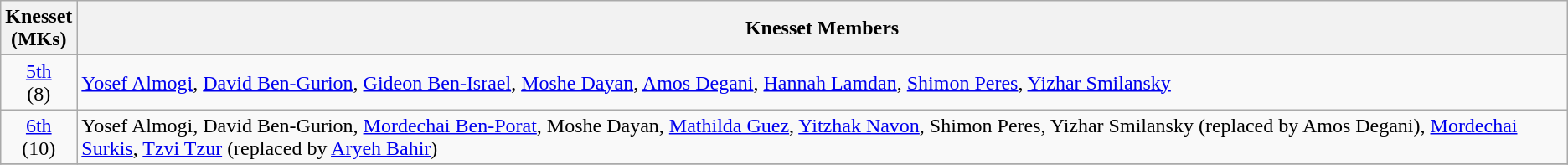<table class="wikitable" style="text-align:center;">
<tr>
<th>Knesset<br>(MKs)</th>
<th>Knesset Members</th>
</tr>
<tr>
<td><a href='#'>5th</a><br>(8)</td>
<td style="text-align:left"><a href='#'>Yosef Almogi</a>, <a href='#'>David Ben-Gurion</a>, <a href='#'>Gideon Ben-Israel</a>, <a href='#'>Moshe Dayan</a>, <a href='#'>Amos Degani</a>, <a href='#'>Hannah Lamdan</a>, <a href='#'>Shimon Peres</a>, <a href='#'>Yizhar Smilansky</a></td>
</tr>
<tr>
<td><a href='#'>6th</a><br>(10)</td>
<td style="text-align:left">Yosef Almogi, David Ben-Gurion, <a href='#'>Mordechai Ben-Porat</a>, Moshe Dayan, <a href='#'>Mathilda Guez</a>, <a href='#'>Yitzhak Navon</a>, Shimon Peres, Yizhar Smilansky (replaced by Amos Degani), <a href='#'>Mordechai Surkis</a>, <a href='#'>Tzvi Tzur</a> (replaced by <a href='#'>Aryeh Bahir</a>)</td>
</tr>
<tr>
</tr>
</table>
